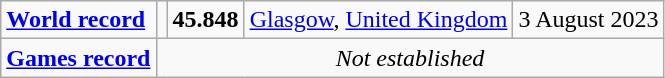<table class="wikitable">
<tr>
<td><a href='#'><strong>World record</strong></a></td>
<td></td>
<td><strong>45.848</strong></td>
<td><a href='#'>Glasgow</a>, <a href='#'>United Kingdom</a></td>
<td>3 August 2023</td>
</tr>
<tr>
<td><strong><a href='#'>Games record</a></strong></td>
<td colspan=4 align=center><em>Not established</em></td>
</tr>
</table>
